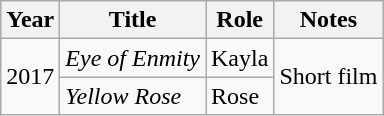<table class="wikitable">
<tr>
<th>Year</th>
<th>Title</th>
<th>Role</th>
<th>Notes</th>
</tr>
<tr>
<td rowspan="2">2017</td>
<td><em>Eye of Enmity</em></td>
<td>Kayla</td>
<td rowspan="2">Short film</td>
</tr>
<tr>
<td><em>Yellow Rose</em></td>
<td>Rose</td>
</tr>
</table>
